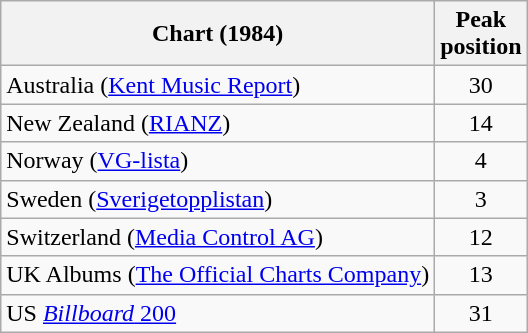<table class="wikitable sortable">
<tr>
<th scope="col">Chart (1984)</th>
<th scope="col">Peak<br>position</th>
</tr>
<tr>
<td>Australia (<a href='#'>Kent Music Report</a>)</td>
<td style="text-align:center;">30</td>
</tr>
<tr>
<td>New Zealand (<a href='#'>RIANZ</a>)</td>
<td align="center">14</td>
</tr>
<tr>
<td>Norway (<a href='#'>VG-lista</a>)</td>
<td align="center">4</td>
</tr>
<tr>
<td>Sweden (<a href='#'>Sverigetopplistan</a>)</td>
<td align="center">3</td>
</tr>
<tr>
<td>Switzerland (<a href='#'>Media Control AG</a>)</td>
<td align="center">12</td>
</tr>
<tr>
<td>UK Albums (<a href='#'>The Official Charts Company</a>)</td>
<td align="center">13</td>
</tr>
<tr>
<td>US <a href='#'><em>Billboard</em> 200</a></td>
<td align="center">31</td>
</tr>
</table>
